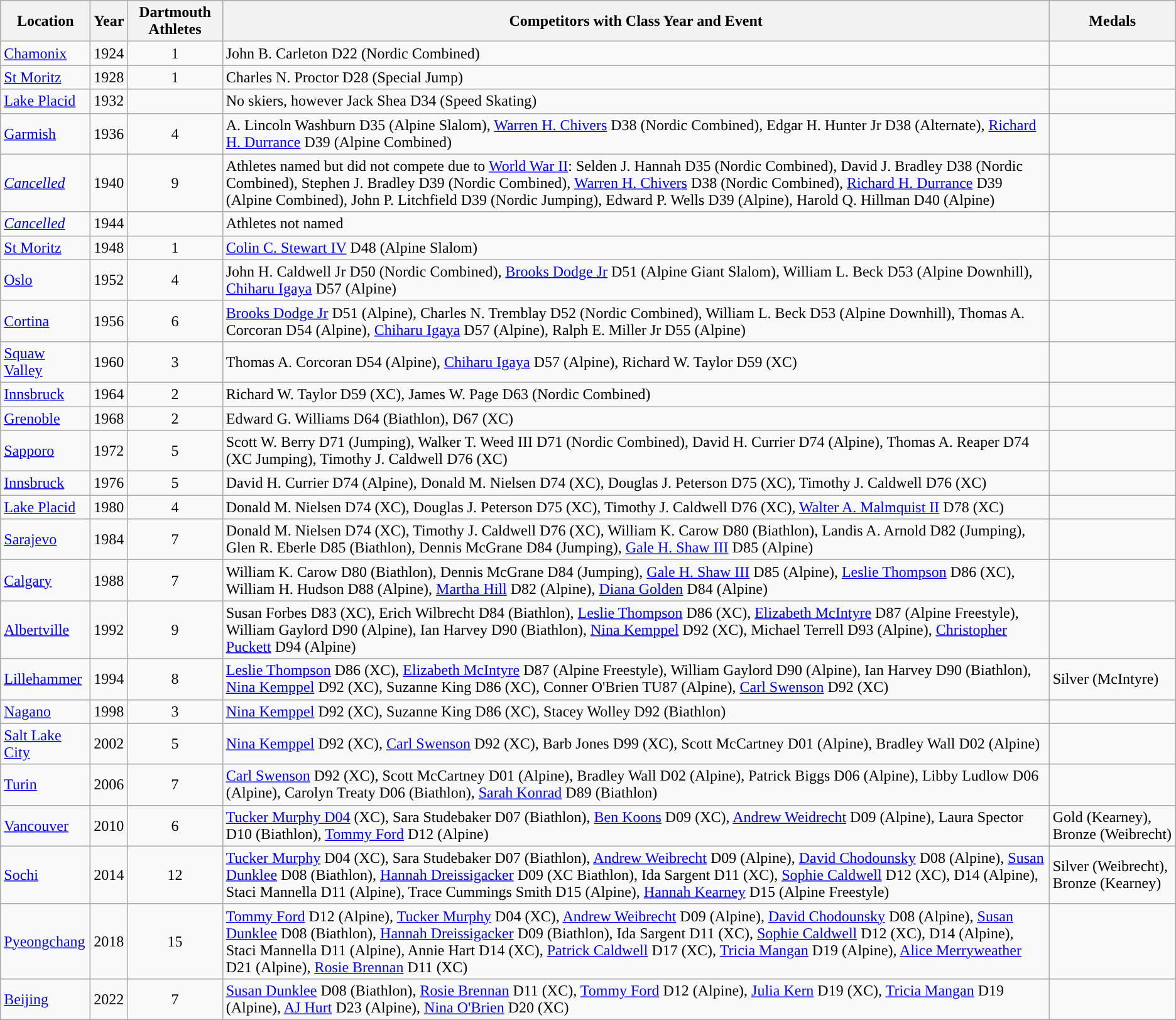<table class="wikitable sortable">
<tr>
<th>Location</th>
<th>Year</th>
<th>Dartmouth Athletes</th>
<th>Competitors with Class Year and Event</th>
<th>Medals</th>
</tr>
<tr>
<td><a href='#'>Chamonix</a></td>
<td style="text-align:center;">1924</td>
<td align=center>1</td>
<td>John B. Carleton D22 (Nordic Combined)</td>
<td></td>
</tr>
<tr>
<td><a href='#'>St Moritz</a></td>
<td style="text-align:center;">1928</td>
<td align=center>1</td>
<td>Charles N. Proctor D28 (Special Jump)</td>
<td></td>
</tr>
<tr>
<td><a href='#'>Lake Placid</a></td>
<td style="text-align:center;">1932</td>
<td style="text-align:center;"></td>
<td>No skiers, however Jack Shea D34 (Speed Skating)</td>
<td></td>
</tr>
<tr>
<td><a href='#'>Garmish</a></td>
<td style="text-align:center;">1936</td>
<td style="text-align:center;">4</td>
<td>A. Lincoln Washburn D35 (Alpine Slalom), <a href='#'>Warren H. Chivers</a> D38 (Nordic Combined), Edgar H. Hunter Jr D38 (Alternate), <a href='#'>Richard H. Durrance</a> D39 (Alpine Combined)</td>
<td></td>
</tr>
<tr>
<td><a href='#'><em>Cancelled</em></a></td>
<td style="text-align:center;">1940</td>
<td style="text-align:center;">9</td>
<td>Athletes named but did not compete due to <a href='#'>World War II</a>: Selden J. Hannah D35 (Nordic Combined), David J. Bradley D38 (Nordic Combined), Stephen J. Bradley D39 (Nordic Combined), <a href='#'>Warren H. Chivers</a> D38 (Nordic Combined), <a href='#'>Richard H. Durrance</a> D39 (Alpine Combined), John P. Litchfield D39 (Nordic Jumping), Edward P. Wells D39 (Alpine), Harold Q. Hillman D40 (Alpine)</td>
<td></td>
</tr>
<tr>
<td><a href='#'><em>Cancelled</em></a></td>
<td style="text-align:center;">1944</td>
<td style="text-align:center;"></td>
<td>Athletes not named</td>
<td></td>
</tr>
<tr>
<td><a href='#'>St Moritz</a></td>
<td style="text-align:center;">1948</td>
<td style="text-align:center;">1</td>
<td><a href='#'>Colin C. Stewart IV</a> D48 (Alpine Slalom)</td>
<td></td>
</tr>
<tr>
<td><a href='#'>Oslo</a></td>
<td style="text-align:center;">1952</td>
<td align=center>4</td>
<td>John H. Caldwell Jr D50 (Nordic Combined), <a href='#'>Brooks Dodge Jr</a> D51 (Alpine Giant Slalom), William L. Beck D53 (Alpine Downhill), <a href='#'>Chiharu Igaya</a> D57 (Alpine)</td>
<td></td>
</tr>
<tr>
<td><a href='#'>Cortina</a></td>
<td style="text-align:center;">1956</td>
<td align=center>6</td>
<td><a href='#'>Brooks Dodge Jr</a> D51 (Alpine), Charles N. Tremblay D52 (Nordic Combined), William L. Beck D53 (Alpine Downhill), Thomas A. Corcoran D54 (Alpine), <a href='#'>Chiharu Igaya</a> D57 (Alpine), Ralph E. Miller Jr D55 (Alpine)</td>
<td></td>
</tr>
<tr>
<td><a href='#'>Squaw Valley</a></td>
<td style="text-align:center;">1960</td>
<td align=center>3</td>
<td>Thomas A. Corcoran D54 (Alpine), <a href='#'>Chiharu Igaya</a> D57 (Alpine), Richard W. Taylor D59 (XC)</td>
<td></td>
</tr>
<tr>
<td><a href='#'>Innsbruck</a></td>
<td style="text-align:center;">1964</td>
<td align=center>2</td>
<td>Richard W. Taylor D59 (XC), James W. Page D63 (Nordic Combined)</td>
<td></td>
</tr>
<tr>
<td><a href='#'>Grenoble</a></td>
<td style="text-align:center;">1968</td>
<td align=center>2</td>
<td>Edward G. Williams D64 (Biathlon),  D67 (XC)</td>
<td></td>
</tr>
<tr>
<td><a href='#'>Sapporo</a></td>
<td style="text-align:center;">1972</td>
<td align=center>5</td>
<td>Scott W. Berry D71 (Jumping), Walker T. Weed III D71 (Nordic Combined), David H. Currier D74 (Alpine), Thomas A. Reaper D74 (XC Jumping), Timothy J. Caldwell D76 (XC)</td>
<td></td>
</tr>
<tr>
<td><a href='#'>Innsbruck</a></td>
<td style="text-align:center;">1976</td>
<td align=center>5</td>
<td>David H. Currier D74 (Alpine), Donald M. Nielsen D74 (XC), Douglas J. Peterson D75 (XC), Timothy J. Caldwell D76 (XC)</td>
<td></td>
</tr>
<tr>
<td><a href='#'>Lake Placid</a></td>
<td style="text-align:center;">1980</td>
<td align=center>4</td>
<td>Donald M. Nielsen D74 (XC), Douglas J. Peterson D75 (XC), Timothy J. Caldwell D76 (XC), <a href='#'>Walter A. Malmquist II</a> D78 (XC)</td>
<td></td>
</tr>
<tr>
<td><a href='#'>Sarajevo</a></td>
<td style="text-align:center;">1984</td>
<td align=center>7</td>
<td>Donald M. Nielsen D74 (XC), Timothy J. Caldwell D76 (XC), William K. Carow D80 (Biathlon), Landis A. Arnold D82 (Jumping), Glen R. Eberle D85 (Biathlon), Dennis McGrane D84 (Jumping), <a href='#'>Gale H. Shaw III</a> D85 (Alpine)</td>
<td></td>
</tr>
<tr>
<td><a href='#'>Calgary</a></td>
<td style="text-align:center;">1988</td>
<td align=center>7</td>
<td>William K. Carow D80 (Biathlon), Dennis McGrane D84 (Jumping), <a href='#'>Gale H. Shaw III</a> D85 (Alpine), <a href='#'>Leslie Thompson</a> D86 (XC), William H. Hudson D88 (Alpine), <a href='#'>Martha Hill</a> D82 (Alpine), <a href='#'>Diana Golden</a> D84 (Alpine)</td>
<td></td>
</tr>
<tr>
<td><a href='#'>Albertville</a></td>
<td style="text-align:center;">1992</td>
<td align=center>9</td>
<td>Susan Forbes D83 (XC), Erich Wilbrecht D84 (Biathlon), <a href='#'>Leslie Thompson</a> D86 (XC), <a href='#'>Elizabeth McIntyre</a> D87 (Alpine Freestyle), William Gaylord D90 (Alpine), Ian Harvey D90 (Biathlon), <a href='#'>Nina Kemppel</a> D92 (XC), Michael Terrell D93 (Alpine), <a href='#'>Christopher Puckett</a> D94 (Alpine)</td>
<td></td>
</tr>
<tr>
<td><a href='#'>Lillehammer</a></td>
<td style="text-align:center;">1994</td>
<td align=center>8</td>
<td><a href='#'>Leslie Thompson</a> D86 (XC), <a href='#'>Elizabeth McIntyre</a> D87 (Alpine Freestyle), William Gaylord D90 (Alpine), Ian Harvey D90 (Biathlon), <a href='#'>Nina Kemppel</a> D92 (XC), Suzanne King D86 (XC), Conner O'Brien TU87 (Alpine), <a href='#'>Carl Swenson</a> D92 (XC)</td>
<td>Silver (McIntyre)</td>
</tr>
<tr>
<td><a href='#'>Nagano</a></td>
<td style="text-align:center;">1998</td>
<td align=center>3</td>
<td><a href='#'>Nina Kemppel</a> D92 (XC), Suzanne King D86 (XC), Stacey Wolley D92 (Biathlon)</td>
<td></td>
</tr>
<tr>
<td><a href='#'>Salt Lake City</a></td>
<td style="text-align:center;">2002</td>
<td align=center>5</td>
<td><a href='#'>Nina Kemppel</a> D92 (XC), <a href='#'>Carl Swenson</a> D92 (XC), Barb Jones D99 (XC), Scott McCartney D01 (Alpine), Bradley Wall D02 (Alpine)</td>
<td></td>
</tr>
<tr>
<td><a href='#'>Turin</a></td>
<td style="text-align:center;">2006</td>
<td align=center>7</td>
<td><a href='#'>Carl Swenson</a> D92 (XC), Scott McCartney D01 (Alpine), Bradley Wall D02 (Alpine), Patrick Biggs D06 (Alpine), Libby Ludlow D06 (Alpine), Carolyn Treaty D06 (Biathlon), <a href='#'>Sarah Konrad</a> D89 (Biathlon)</td>
<td></td>
</tr>
<tr>
<td><a href='#'>Vancouver</a></td>
<td style="text-align:center;">2010</td>
<td align=center>6</td>
<td><a href='#'>Tucker Murphy D04</a> (XC), Sara Studebaker D07 (Biathlon), <a href='#'>Ben Koons</a> D09 (XC), <a href='#'>Andrew Weidrecht</a> D09 (Alpine), Laura Spector D10 (Biathlon), <a href='#'>Tommy Ford</a> D12 (Alpine)</td>
<td>Gold (Kearney), Bronze (Weibrecht)</td>
</tr>
<tr>
<td><a href='#'>Sochi</a></td>
<td style="text-align:center;">2014</td>
<td align=center>12</td>
<td><a href='#'>Tucker Murphy</a> D04 (XC), Sara Studebaker D07 (Biathlon), <a href='#'>Andrew Weibrecht</a> D09 (Alpine), <a href='#'>David Chodounsky</a> D08 (Alpine), <a href='#'>Susan Dunklee</a> D08 (Biathlon), <a href='#'>Hannah Dreissigacker</a> D09 (XC Biathlon), Ida Sargent D11 (XC), <a href='#'>Sophie Caldwell</a> D12 (XC),  D14 (Alpine), Staci Mannella D11 (Alpine), Trace Cummings Smith D15 (Alpine), <a href='#'>Hannah Kearney</a> D15 (Alpine Freestyle)</td>
<td>Silver (Weibrecht), Bronze (Kearney)</td>
</tr>
<tr>
<td><a href='#'>Pyeongchang</a></td>
<td style="text-align:center;">2018</td>
<td align=center>15</td>
<td><a href='#'>Tommy Ford</a> D12 (Alpine), <a href='#'>Tucker Murphy</a> D04 (XC), <a href='#'>Andrew Weibrecht</a> D09 (Alpine), <a href='#'>David Chodounsky</a> D08 (Alpine), <a href='#'>Susan Dunklee</a> D08 (Biathlon), <a href='#'>Hannah Dreissigacker</a> D09 (Biathlon), Ida Sargent D11 (XC), <a href='#'>Sophie Caldwell</a> D12 (XC),  D14 (Alpine), Staci Mannella D11 (Alpine), Annie Hart D14 (XC), <a href='#'>Patrick Caldwell</a> D17 (XC), <a href='#'>Tricia Mangan</a> D19 (Alpine), <a href='#'>Alice Merryweather</a> D21 (Alpine), <a href='#'>Rosie Brennan</a> D11 (XC)</td>
<td></td>
</tr>
<tr>
<td><a href='#'>Beijing</a></td>
<td style="text-align:center;">2022</td>
<td align=center>7</td>
<td><a href='#'>Susan Dunklee</a> D08 (Biathlon), <a href='#'>Rosie Brennan</a> D11 (XC), <a href='#'>Tommy Ford</a> D12 (Alpine), <a href='#'>Julia Kern</a> D19 (XC), <a href='#'>Tricia Mangan</a> D19 (Alpine), <a href='#'>AJ Hurt</a> D23 (Alpine), <a href='#'>Nina O'Brien</a> D20 (XC)</td>
<td></td>
</tr>
</table>
